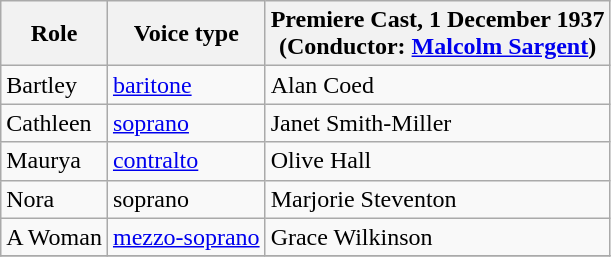<table class="wikitable">
<tr>
<th>Role</th>
<th>Voice type</th>
<th>Premiere Cast, 1 December 1937<br>(Conductor: <a href='#'>Malcolm Sargent</a>)</th>
</tr>
<tr>
<td>Bartley</td>
<td><a href='#'>baritone</a></td>
<td>Alan Coed</td>
</tr>
<tr>
<td>Cathleen</td>
<td><a href='#'>soprano</a></td>
<td>Janet Smith-Miller</td>
</tr>
<tr>
<td>Maurya</td>
<td><a href='#'>contralto</a></td>
<td>Olive Hall</td>
</tr>
<tr>
<td>Nora</td>
<td>soprano</td>
<td>Marjorie Steventon</td>
</tr>
<tr>
<td>A Woman</td>
<td><a href='#'>mezzo-soprano</a></td>
<td>Grace Wilkinson</td>
</tr>
<tr>
</tr>
</table>
